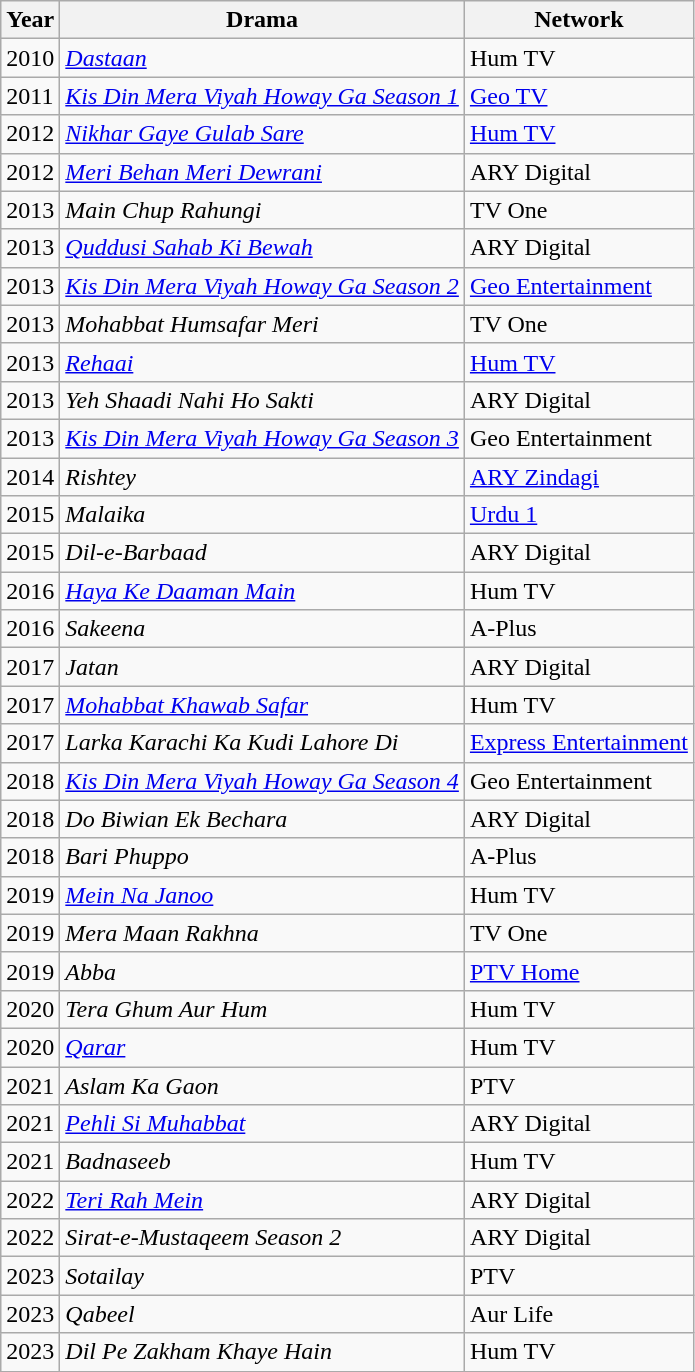<table class=wikitable plainrowheaders>
<tr>
<th>Year</th>
<th>Drama</th>
<th>Network</th>
</tr>
<tr>
<td>2010</td>
<td><em><a href='#'>Dastaan</a></em></td>
<td>Hum TV</td>
</tr>
<tr>
<td>2011</td>
<td><em><a href='#'>Kis Din Mera Viyah Howay Ga Season 1</a></em></td>
<td><a href='#'>Geo TV</a></td>
</tr>
<tr>
<td>2012</td>
<td><em><a href='#'>Nikhar Gaye Gulab Sare</a></em></td>
<td><a href='#'>Hum TV</a></td>
</tr>
<tr>
<td>2012</td>
<td><em><a href='#'>Meri Behan Meri Dewrani</a></em></td>
<td>ARY Digital</td>
</tr>
<tr>
<td>2013</td>
<td><em>Main Chup Rahungi</em></td>
<td>TV One</td>
</tr>
<tr>
<td>2013</td>
<td><em><a href='#'>Quddusi Sahab Ki Bewah</a></em></td>
<td>ARY Digital</td>
</tr>
<tr>
<td>2013</td>
<td><em><a href='#'>Kis Din Mera Viyah Howay Ga Season 2</a></em></td>
<td><a href='#'>Geo Entertainment</a></td>
</tr>
<tr>
<td>2013</td>
<td><em>Mohabbat Humsafar Meri</em></td>
<td>TV One</td>
</tr>
<tr>
<td>2013</td>
<td><em><a href='#'>Rehaai</a></em></td>
<td><a href='#'>Hum TV</a></td>
</tr>
<tr>
<td>2013</td>
<td><em>Yeh Shaadi Nahi Ho Sakti</em></td>
<td>ARY Digital</td>
</tr>
<tr>
<td>2013</td>
<td><em><a href='#'>Kis Din Mera Viyah Howay Ga Season 3</a></em></td>
<td>Geo Entertainment</td>
</tr>
<tr>
<td>2014</td>
<td><em>Rishtey</em></td>
<td><a href='#'>ARY Zindagi</a></td>
</tr>
<tr>
<td>2015</td>
<td><em>Malaika</em></td>
<td><a href='#'>Urdu 1</a></td>
</tr>
<tr>
<td>2015</td>
<td><em>Dil-e-Barbaad</em></td>
<td>ARY Digital</td>
</tr>
<tr>
<td>2016</td>
<td><em><a href='#'>Haya Ke Daaman Main</a></em></td>
<td>Hum TV</td>
</tr>
<tr>
<td>2016</td>
<td><em>Sakeena</em></td>
<td>A-Plus</td>
</tr>
<tr>
<td>2017</td>
<td><em>Jatan</em></td>
<td>ARY Digital</td>
</tr>
<tr>
<td>2017</td>
<td><em><a href='#'>Mohabbat Khawab Safar</a></em></td>
<td>Hum TV</td>
</tr>
<tr>
<td>2017</td>
<td><em>Larka Karachi Ka Kudi Lahore Di</em></td>
<td><a href='#'>Express Entertainment</a></td>
</tr>
<tr>
<td>2018</td>
<td><em><a href='#'>Kis Din Mera Viyah Howay Ga Season 4</a></em></td>
<td>Geo Entertainment</td>
</tr>
<tr>
<td>2018</td>
<td><em>Do Biwian Ek Bechara</em></td>
<td>ARY Digital</td>
</tr>
<tr>
<td>2018</td>
<td><em>Bari Phuppo</em></td>
<td>A-Plus</td>
</tr>
<tr>
<td>2019</td>
<td><em><a href='#'>Mein Na Janoo</a></em></td>
<td>Hum TV</td>
</tr>
<tr>
<td>2019</td>
<td><em>Mera Maan Rakhna</em></td>
<td>TV One</td>
</tr>
<tr>
<td>2019</td>
<td><em>Abba</em></td>
<td><a href='#'>PTV Home</a></td>
</tr>
<tr>
<td>2020</td>
<td><em>Tera Ghum Aur Hum</em></td>
<td>Hum TV</td>
</tr>
<tr>
<td>2020</td>
<td><em><a href='#'>Qarar</a></em></td>
<td>Hum TV</td>
</tr>
<tr>
<td>2021</td>
<td><em>Aslam Ka Gaon</em></td>
<td>PTV</td>
</tr>
<tr>
<td>2021</td>
<td><em><a href='#'>Pehli Si Muhabbat</a></em></td>
<td>ARY Digital</td>
</tr>
<tr>
<td>2021</td>
<td><em>Badnaseeb</em></td>
<td>Hum TV</td>
</tr>
<tr>
<td>2022</td>
<td><em><a href='#'>Teri Rah Mein</a></em></td>
<td>ARY Digital</td>
</tr>
<tr>
<td>2022</td>
<td><em>Sirat-e-Mustaqeem Season 2</em></td>
<td>ARY Digital</td>
</tr>
<tr>
<td>2023</td>
<td><em>Sotailay</em></td>
<td>PTV</td>
</tr>
<tr>
<td>2023</td>
<td><em>Qabeel</em></td>
<td>Aur Life</td>
</tr>
<tr>
<td>2023</td>
<td><em>Dil Pe Zakham Khaye Hain</em></td>
<td>Hum TV</td>
</tr>
</table>
